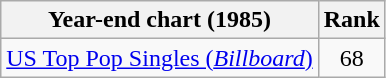<table class="wikitable sortable">
<tr>
<th>Year-end chart (1985)</th>
<th>Rank</th>
</tr>
<tr>
<td><a href='#'>US Top Pop Singles (<em>Billboard</em>)</a></td>
<td style="text-align:center;">68</td>
</tr>
</table>
